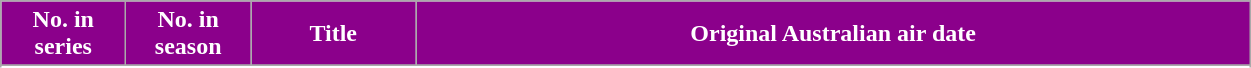<table class="wikitable plainrowheaders" width="66%">
<tr>
<th scope="col" style="background-color: #8B008B; width: 10%; color: #FFFFFF">No. in series</th>
<th scope="col" style="background-color: #8B008B; width: 10%; color: #FFFFFF">No. in season</th>
<th scope="col" style="background-color: #8B008B; color: #FFFFFF">Title</th>
<th scope="col" style="background-color: #8B008B; color: #FFFFFF">Original Australian air date</th>
</tr>
<tr>
</tr>
<tr>
</tr>
<tr>
</tr>
<tr>
</tr>
<tr>
</tr>
<tr>
</tr>
<tr>
</tr>
<tr>
</tr>
</table>
